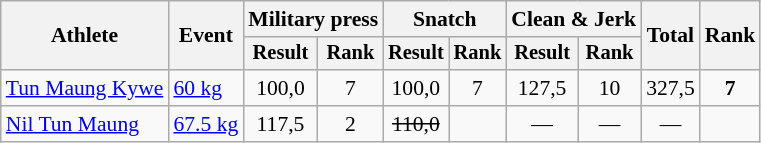<table class="wikitable" style="font-size:90%">
<tr>
<th rowspan="2">Athlete</th>
<th rowspan="2">Event</th>
<th colspan="2">Military press</th>
<th colspan="2">Snatch</th>
<th colspan="2">Clean & Jerk</th>
<th rowspan="2">Total</th>
<th rowspan="2">Rank</th>
</tr>
<tr style="font-size:95%">
<th>Result</th>
<th>Rank</th>
<th>Result</th>
<th>Rank</th>
<th>Result</th>
<th>Rank</th>
</tr>
<tr align=center>
<td align=left><a href='#'>Tun Maung Kywe</a></td>
<td style="text-align:left;"><a href='#'>60 kg</a></td>
<td>100,0</td>
<td>7</td>
<td>100,0</td>
<td>7</td>
<td>127,5</td>
<td>10</td>
<td>327,5</td>
<td><strong>7</strong></td>
</tr>
<tr align=center>
<td align=left><a href='#'>Nil Tun Maung</a></td>
<td style="text-align:left;"><a href='#'>67.5 kg</a></td>
<td>117,5</td>
<td>2</td>
<td><s>110,0</s></td>
<td></td>
<td>—</td>
<td>—</td>
<td>—</td>
<td></td>
</tr>
</table>
